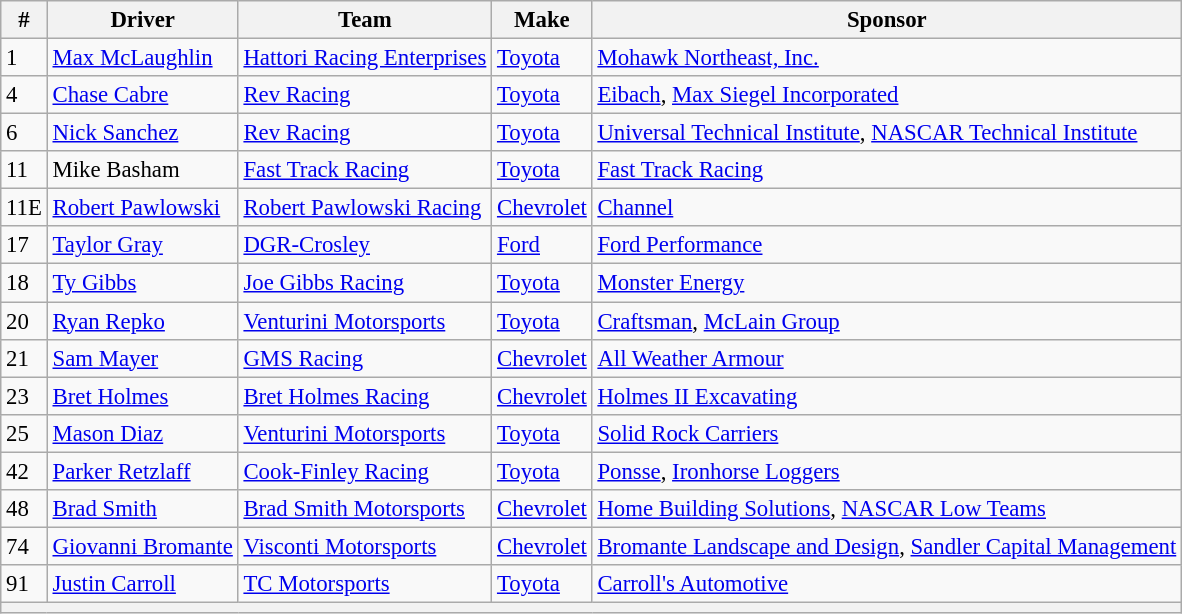<table class="wikitable" style="font-size:95%">
<tr>
<th>#</th>
<th>Driver</th>
<th>Team</th>
<th>Make</th>
<th>Sponsor</th>
</tr>
<tr>
<td>1</td>
<td><a href='#'>Max McLaughlin</a></td>
<td><a href='#'>Hattori Racing Enterprises</a></td>
<td><a href='#'>Toyota</a></td>
<td><a href='#'>Mohawk Northeast, Inc.</a></td>
</tr>
<tr>
<td>4</td>
<td><a href='#'>Chase Cabre</a></td>
<td><a href='#'>Rev Racing</a></td>
<td><a href='#'>Toyota</a></td>
<td><a href='#'>Eibach</a>, <a href='#'>Max Siegel Incorporated</a></td>
</tr>
<tr>
<td>6</td>
<td><a href='#'>Nick Sanchez</a></td>
<td><a href='#'>Rev Racing</a></td>
<td><a href='#'>Toyota</a></td>
<td><a href='#'>Universal Technical Institute</a>, <a href='#'>NASCAR Technical Institute</a></td>
</tr>
<tr>
<td>11</td>
<td>Mike Basham</td>
<td><a href='#'>Fast Track Racing</a></td>
<td><a href='#'>Toyota</a></td>
<td><a href='#'>Fast Track Racing</a></td>
</tr>
<tr>
<td>11E</td>
<td><a href='#'>Robert Pawlowski</a></td>
<td><a href='#'>Robert Pawlowski Racing</a></td>
<td><a href='#'>Chevrolet</a></td>
<td><a href='#'>Channel</a></td>
</tr>
<tr>
<td>17</td>
<td><a href='#'>Taylor Gray</a></td>
<td><a href='#'>DGR-Crosley</a></td>
<td><a href='#'>Ford</a></td>
<td><a href='#'>Ford Performance</a></td>
</tr>
<tr>
<td>18</td>
<td><a href='#'>Ty Gibbs</a></td>
<td><a href='#'>Joe Gibbs Racing</a></td>
<td><a href='#'>Toyota</a></td>
<td><a href='#'>Monster Energy</a></td>
</tr>
<tr>
<td>20</td>
<td><a href='#'>Ryan Repko</a></td>
<td><a href='#'>Venturini Motorsports</a></td>
<td><a href='#'>Toyota</a></td>
<td><a href='#'>Craftsman</a>, <a href='#'>McLain Group</a></td>
</tr>
<tr>
<td>21</td>
<td><a href='#'>Sam Mayer</a></td>
<td><a href='#'>GMS Racing</a></td>
<td><a href='#'>Chevrolet</a></td>
<td><a href='#'>All Weather Armour</a></td>
</tr>
<tr>
<td>23</td>
<td><a href='#'>Bret Holmes</a></td>
<td><a href='#'>Bret Holmes Racing</a></td>
<td><a href='#'>Chevrolet</a></td>
<td><a href='#'>Holmes II Excavating</a></td>
</tr>
<tr>
<td>25</td>
<td><a href='#'>Mason Diaz</a></td>
<td><a href='#'>Venturini Motorsports</a></td>
<td><a href='#'>Toyota</a></td>
<td><a href='#'>Solid Rock Carriers</a></td>
</tr>
<tr>
<td>42</td>
<td><a href='#'>Parker Retzlaff</a></td>
<td><a href='#'>Cook-Finley Racing</a></td>
<td><a href='#'>Toyota</a></td>
<td><a href='#'>Ponsse</a>, <a href='#'>Ironhorse Loggers</a></td>
</tr>
<tr>
<td>48</td>
<td><a href='#'>Brad Smith</a></td>
<td><a href='#'>Brad Smith Motorsports</a></td>
<td><a href='#'>Chevrolet</a></td>
<td><a href='#'>Home Building Solutions</a>, <a href='#'>NASCAR Low Teams</a></td>
</tr>
<tr>
<td>74</td>
<td><a href='#'>Giovanni Bromante</a></td>
<td><a href='#'>Visconti Motorsports</a></td>
<td><a href='#'>Chevrolet</a></td>
<td><a href='#'>Bromante Landscape and Design</a>, <a href='#'>Sandler Capital Management</a></td>
</tr>
<tr>
<td>91</td>
<td><a href='#'>Justin Carroll</a></td>
<td><a href='#'>TC Motorsports</a></td>
<td><a href='#'>Toyota</a></td>
<td><a href='#'>Carroll's Automotive</a></td>
</tr>
<tr>
<th colspan="5"></th>
</tr>
</table>
